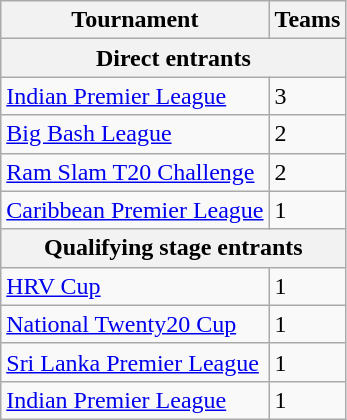<table class="wikitable">
<tr>
<th>Tournament</th>
<th>Teams</th>
</tr>
<tr>
<th colspan=2>Direct entrants</th>
</tr>
<tr>
<td><a href='#'>Indian Premier League</a></td>
<td>3</td>
</tr>
<tr>
<td><a href='#'>Big Bash League</a></td>
<td>2</td>
</tr>
<tr>
<td><a href='#'>Ram Slam T20 Challenge</a></td>
<td>2</td>
</tr>
<tr>
<td><a href='#'>Caribbean Premier League</a></td>
<td>1</td>
</tr>
<tr>
<th colspan=2>Qualifying stage entrants</th>
</tr>
<tr>
<td><a href='#'>HRV Cup</a></td>
<td>1</td>
</tr>
<tr>
<td><a href='#'>National Twenty20 Cup</a></td>
<td>1</td>
</tr>
<tr>
<td><a href='#'>Sri Lanka Premier League</a></td>
<td>1</td>
</tr>
<tr>
<td><a href='#'>Indian Premier League</a></td>
<td>1</td>
</tr>
</table>
